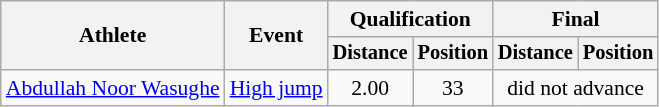<table class=wikitable style="font-size:90%">
<tr>
<th rowspan="2">Athlete</th>
<th rowspan="2">Event</th>
<th colspan="2">Qualification</th>
<th colspan="2">Final</th>
</tr>
<tr style="font-size:95%">
<th>Distance</th>
<th>Position</th>
<th>Distance</th>
<th>Position</th>
</tr>
<tr align=center>
<td align=left><a href='#'>Abdullah Noor Wasughe</a></td>
<td align=left><a href='#'>High jump</a></td>
<td>2.00</td>
<td>33</td>
<td colspan=2>did not advance</td>
</tr>
</table>
